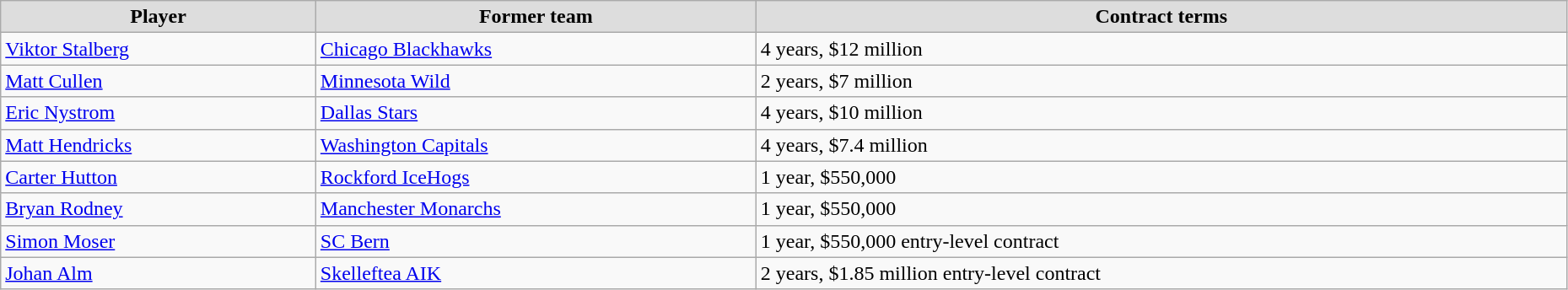<table class="wikitable" width=98%>
<tr align="center" bgcolor="#dddddd">
<td><strong>Player</strong></td>
<td><strong>Former team</strong></td>
<td><strong>Contract terms</strong></td>
</tr>
<tr>
<td><a href='#'>Viktor Stalberg</a></td>
<td><a href='#'>Chicago Blackhawks</a></td>
<td>4 years, $12 million</td>
</tr>
<tr>
<td><a href='#'>Matt Cullen</a></td>
<td><a href='#'>Minnesota Wild</a></td>
<td>2 years, $7 million</td>
</tr>
<tr>
<td><a href='#'>Eric Nystrom</a></td>
<td><a href='#'>Dallas Stars</a></td>
<td>4 years, $10 million</td>
</tr>
<tr>
<td><a href='#'>Matt Hendricks</a></td>
<td><a href='#'>Washington Capitals</a></td>
<td>4 years, $7.4 million</td>
</tr>
<tr>
<td><a href='#'>Carter Hutton</a></td>
<td><a href='#'>Rockford IceHogs</a></td>
<td>1 year, $550,000</td>
</tr>
<tr>
<td><a href='#'>Bryan Rodney</a></td>
<td><a href='#'>Manchester Monarchs</a></td>
<td>1 year, $550,000</td>
</tr>
<tr>
<td><a href='#'>Simon Moser</a></td>
<td><a href='#'>SC Bern</a></td>
<td>1 year, $550,000 entry-level contract</td>
</tr>
<tr>
<td><a href='#'>Johan Alm</a></td>
<td><a href='#'>Skelleftea AIK</a></td>
<td>2 years, $1.85 million entry-level contract</td>
</tr>
</table>
